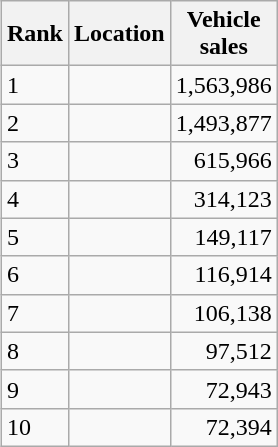<table class="wikitable" style="float:right;">
<tr>
<th>Rank</th>
<th>Location</th>
<th>Vehicle<br>sales</th>
</tr>
<tr>
<td>1</td>
<td></td>
<td align="right">1,563,986</td>
</tr>
<tr>
<td>2</td>
<td></td>
<td align="right">1,493,877</td>
</tr>
<tr>
<td>3</td>
<td></td>
<td align="right">615,966</td>
</tr>
<tr>
<td>4</td>
<td></td>
<td align="right">314,123</td>
</tr>
<tr>
<td>5</td>
<td></td>
<td align="right">149,117</td>
</tr>
<tr>
<td>6</td>
<td></td>
<td align="right">116,914</td>
</tr>
<tr>
<td>7</td>
<td></td>
<td align="right">106,138</td>
</tr>
<tr>
<td>8</td>
<td></td>
<td align="right">97,512</td>
</tr>
<tr>
<td>9</td>
<td></td>
<td align="right">72,943</td>
</tr>
<tr>
<td>10</td>
<td></td>
<td align="right">72,394</td>
</tr>
</table>
